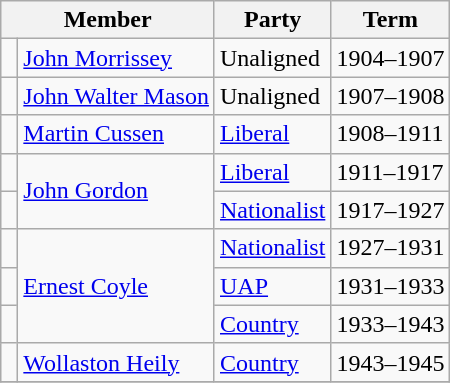<table class="wikitable">
<tr>
<th colspan="2">Member</th>
<th>Party</th>
<th>Term</th>
</tr>
<tr>
<td> </td>
<td><a href='#'>John Morrissey</a></td>
<td>Unaligned</td>
<td>1904–1907</td>
</tr>
<tr>
<td> </td>
<td><a href='#'>John Walter Mason</a></td>
<td>Unaligned</td>
<td>1907–1908</td>
</tr>
<tr>
<td> </td>
<td><a href='#'>Martin Cussen</a></td>
<td><a href='#'>Liberal</a></td>
<td>1908–1911</td>
</tr>
<tr>
<td> </td>
<td rowspan="2"><a href='#'>John Gordon</a></td>
<td><a href='#'>Liberal</a></td>
<td>1911–1917</td>
</tr>
<tr>
<td> </td>
<td><a href='#'>Nationalist</a></td>
<td>1917–1927</td>
</tr>
<tr>
<td> </td>
<td rowspan="3"><a href='#'>Ernest Coyle</a></td>
<td><a href='#'>Nationalist</a></td>
<td>1927–1931</td>
</tr>
<tr>
<td> </td>
<td><a href='#'>UAP</a></td>
<td>1931–1933</td>
</tr>
<tr>
<td> </td>
<td><a href='#'>Country</a></td>
<td>1933–1943</td>
</tr>
<tr>
<td> </td>
<td><a href='#'>Wollaston Heily</a></td>
<td><a href='#'>Country</a></td>
<td>1943–1945</td>
</tr>
<tr>
</tr>
</table>
